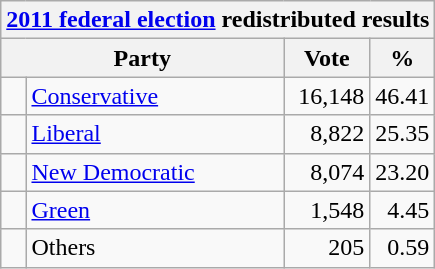<table class="wikitable">
<tr>
<th colspan="4"><a href='#'>2011 federal election</a> redistributed results</th>
</tr>
<tr>
<th bgcolor="#DDDDFF" width="130px" colspan="2">Party</th>
<th bgcolor="#DDDDFF" width="50px">Vote</th>
<th bgcolor="#DDDDFF" width="30px">%</th>
</tr>
<tr>
<td> </td>
<td><a href='#'>Conservative</a></td>
<td align=right>16,148</td>
<td align=right>46.41</td>
</tr>
<tr>
<td> </td>
<td><a href='#'>Liberal</a></td>
<td align=right>8,822</td>
<td align=right>25.35</td>
</tr>
<tr>
<td> </td>
<td><a href='#'>New Democratic</a></td>
<td align=right>8,074</td>
<td align=right>23.20</td>
</tr>
<tr>
<td> </td>
<td><a href='#'>Green</a></td>
<td align=right>1,548</td>
<td align=right>4.45</td>
</tr>
<tr>
<td> </td>
<td>Others</td>
<td align=right>205</td>
<td align=right>0.59</td>
</tr>
</table>
